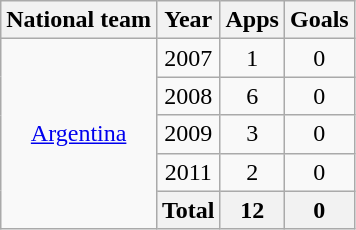<table class="wikitable" style="text-align:center">
<tr>
<th>National team</th>
<th>Year</th>
<th>Apps</th>
<th>Goals</th>
</tr>
<tr>
<td rowspan="5"><a href='#'>Argentina</a></td>
<td>2007</td>
<td>1</td>
<td>0</td>
</tr>
<tr>
<td>2008</td>
<td>6</td>
<td>0</td>
</tr>
<tr>
<td>2009</td>
<td>3</td>
<td>0</td>
</tr>
<tr>
<td>2011</td>
<td>2</td>
<td>0</td>
</tr>
<tr>
<th>Total</th>
<th>12</th>
<th>0</th>
</tr>
</table>
